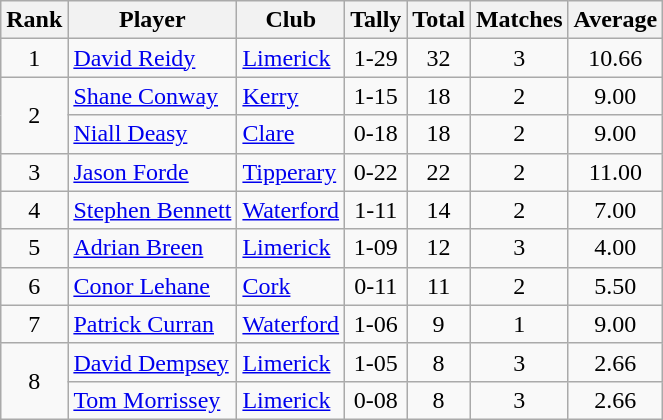<table class="wikitable">
<tr>
<th>Rank</th>
<th>Player</th>
<th>Club</th>
<th>Tally</th>
<th>Total</th>
<th>Matches</th>
<th>Average</th>
</tr>
<tr>
<td rowspan="1" style="text-align:center;">1</td>
<td><a href='#'>David Reidy</a></td>
<td><a href='#'>Limerick</a></td>
<td align=center>1-29</td>
<td align=center>32</td>
<td align=center>3</td>
<td align=center>10.66</td>
</tr>
<tr>
<td rowspan="2" style="text-align:center;">2</td>
<td><a href='#'>Shane Conway</a></td>
<td><a href='#'>Kerry</a></td>
<td align=center>1-15</td>
<td align=center>18</td>
<td align=center>2</td>
<td align=center>9.00</td>
</tr>
<tr>
<td><a href='#'>Niall Deasy</a></td>
<td><a href='#'>Clare</a></td>
<td align=center>0-18</td>
<td align=center>18</td>
<td align=center>2</td>
<td align=center>9.00</td>
</tr>
<tr>
<td rowspan="1" style="text-align:center;">3</td>
<td><a href='#'>Jason Forde</a></td>
<td><a href='#'>Tipperary</a></td>
<td align=center>0-22</td>
<td align=center>22</td>
<td align=center>2</td>
<td align=center>11.00</td>
</tr>
<tr>
<td rowspan="1" style="text-align:center;">4</td>
<td><a href='#'>Stephen Bennett</a></td>
<td><a href='#'>Waterford</a></td>
<td align=center>1-11</td>
<td align=center>14</td>
<td align=center>2</td>
<td align=center>7.00</td>
</tr>
<tr>
<td rowspan="1" style="text-align:center;">5</td>
<td><a href='#'>Adrian Breen</a></td>
<td><a href='#'>Limerick</a></td>
<td align=center>1-09</td>
<td align=center>12</td>
<td align=center>3</td>
<td align=center>4.00</td>
</tr>
<tr>
<td rowspan="1" style="text-align:center;">6</td>
<td><a href='#'>Conor Lehane</a></td>
<td><a href='#'>Cork</a></td>
<td align=center>0-11</td>
<td align=center>11</td>
<td align=center>2</td>
<td align=center>5.50</td>
</tr>
<tr>
<td rowspan="1" style="text-align:center;">7</td>
<td><a href='#'>Patrick Curran</a></td>
<td><a href='#'>Waterford</a></td>
<td align=center>1-06</td>
<td align=center>9</td>
<td align=center>1</td>
<td align=center>9.00</td>
</tr>
<tr>
<td rowspan="2" style="text-align:center;">8</td>
<td><a href='#'>David Dempsey</a></td>
<td><a href='#'>Limerick</a></td>
<td align=center>1-05</td>
<td align=center>8</td>
<td align=center>3</td>
<td align=center>2.66</td>
</tr>
<tr>
<td><a href='#'>Tom Morrissey</a></td>
<td><a href='#'>Limerick</a></td>
<td align=center>0-08</td>
<td align=center>8</td>
<td align=center>3</td>
<td align=center>2.66</td>
</tr>
</table>
